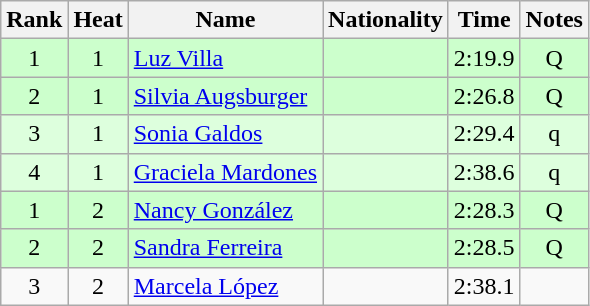<table class="wikitable sortable" style="text-align:center">
<tr>
<th>Rank</th>
<th>Heat</th>
<th>Name</th>
<th>Nationality</th>
<th>Time</th>
<th>Notes</th>
</tr>
<tr bgcolor=ccffcc>
<td>1</td>
<td>1</td>
<td align=left><a href='#'>Luz Villa</a></td>
<td align=left></td>
<td>2:19.9</td>
<td>Q</td>
</tr>
<tr bgcolor=ccffcc>
<td>2</td>
<td>1</td>
<td align=left><a href='#'>Silvia Augsburger</a></td>
<td align=left></td>
<td>2:26.8</td>
<td>Q</td>
</tr>
<tr bgcolor=ddffdd>
<td>3</td>
<td>1</td>
<td align=left><a href='#'>Sonia Galdos</a></td>
<td align=left></td>
<td>2:29.4</td>
<td>q</td>
</tr>
<tr bgcolor=ddffdd>
<td>4</td>
<td>1</td>
<td align=left><a href='#'>Graciela Mardones</a></td>
<td align=left></td>
<td>2:38.6</td>
<td>q</td>
</tr>
<tr bgcolor=ccffcc>
<td>1</td>
<td>2</td>
<td align=left><a href='#'>Nancy González</a></td>
<td align=left></td>
<td>2:28.3</td>
<td>Q</td>
</tr>
<tr bgcolor=ccffcc>
<td>2</td>
<td>2</td>
<td align=left><a href='#'>Sandra Ferreira</a></td>
<td align=left></td>
<td>2:28.5</td>
<td>Q</td>
</tr>
<tr>
<td>3</td>
<td>2</td>
<td align=left><a href='#'>Marcela López</a></td>
<td align=left></td>
<td>2:38.1</td>
<td></td>
</tr>
</table>
